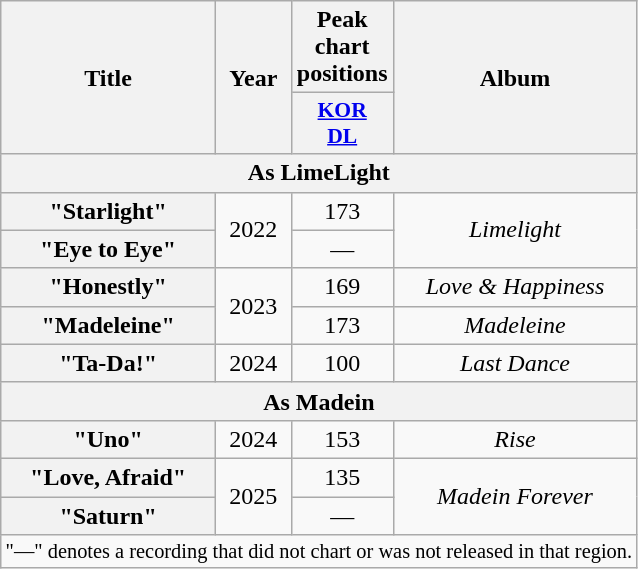<table class="wikitable plainrowheaders" style="text-align:center">
<tr>
<th scope="col" rowspan="2">Title</th>
<th scope="col" rowspan="2">Year</th>
<th scope="col" colspan="1">Peak chart positions</th>
<th scope="col" rowspan="2">Album</th>
</tr>
<tr>
<th scope="col" style="font-size:90%; width:2.5em"><a href='#'>KOR<br>DL</a><br></th>
</tr>
<tr>
<th scope="col" colspan="4">As LimeLight</th>
</tr>
<tr>
<th scope="row">"Starlight"</th>
<td rowspan="2">2022</td>
<td>173</td>
<td rowspan="2"><em>Limelight</em></td>
</tr>
<tr>
<th scope="row">"Eye to Eye"</th>
<td>—</td>
</tr>
<tr>
<th scope="row">"Honestly"</th>
<td rowspan="2">2023</td>
<td>169</td>
<td><em>Love & Happiness</em></td>
</tr>
<tr>
<th scope="row">"Madeleine"</th>
<td>173</td>
<td><em>Madeleine</em></td>
</tr>
<tr>
<th scope="row">"Ta-Da!"</th>
<td>2024</td>
<td>100</td>
<td><em>Last Dance</em></td>
</tr>
<tr>
<th scope="col" colspan="4">As Madein</th>
</tr>
<tr>
<th scope="row">"Uno"</th>
<td>2024</td>
<td>153</td>
<td><em>Rise</em></td>
</tr>
<tr>
<th scope="row">"Love, Afraid"</th>
<td rowspan="2">2025</td>
<td>135</td>
<td rowspan="2"><em>Madein Forever</em></td>
</tr>
<tr>
<th scope="row">"Saturn"</th>
<td>—</td>
</tr>
<tr>
<td colspan="4" style="font-size:85%">"—" denotes a recording that did not chart or was not released in that region.</td>
</tr>
</table>
